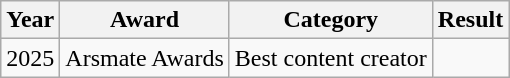<table class="wikitable">
<tr>
<th>Year</th>
<th>Award</th>
<th>Category</th>
<th>Result</th>
</tr>
<tr>
<td>2025</td>
<td>Arsmate Awards</td>
<td>Best content creator</td>
<td></td>
</tr>
</table>
